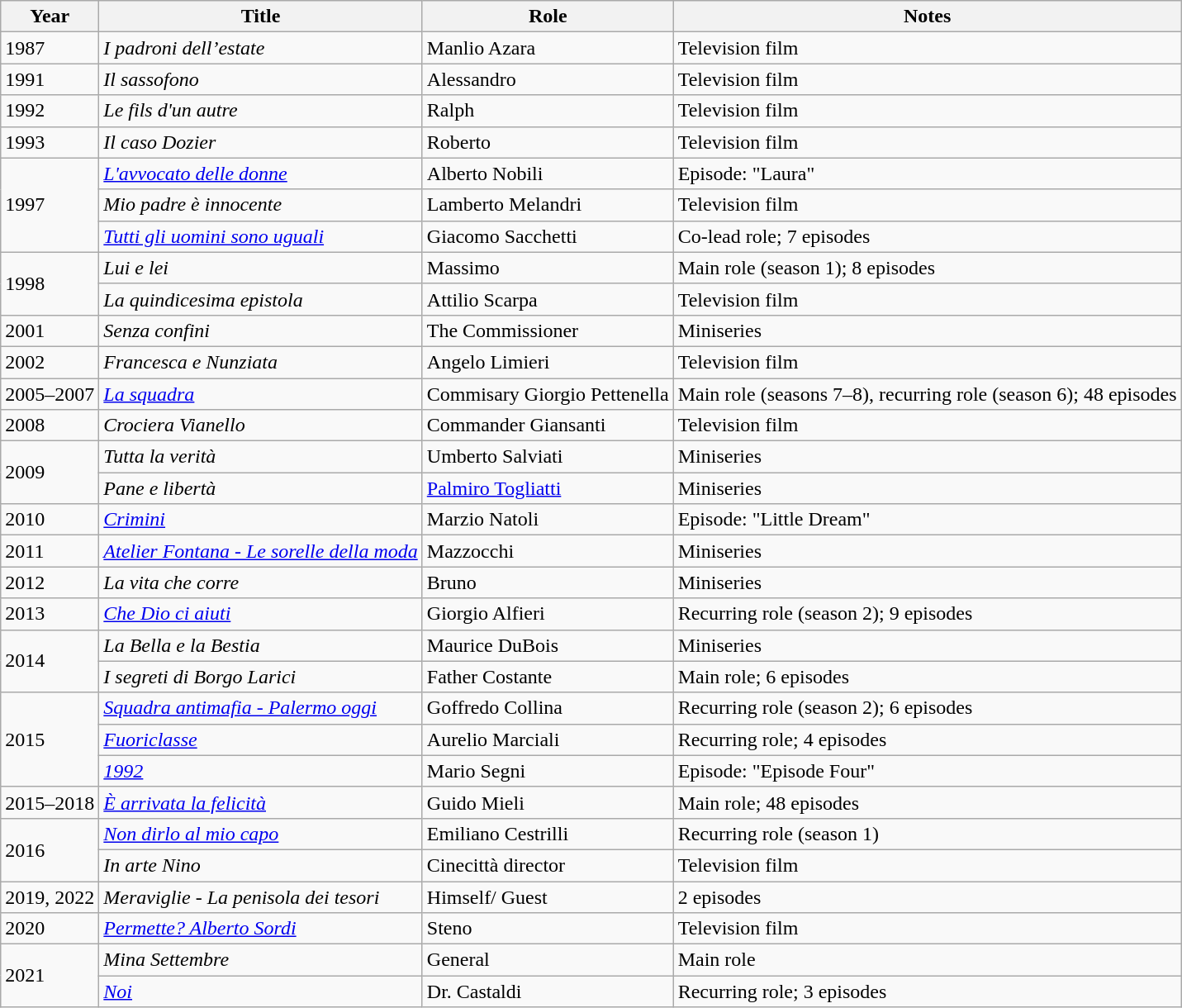<table class="wikitable">
<tr>
<th>Year</th>
<th>Title</th>
<th>Role</th>
<th>Notes</th>
</tr>
<tr>
<td>1987</td>
<td><em>I padroni dell’estate</em></td>
<td>Manlio Azara</td>
<td>Television film</td>
</tr>
<tr>
<td>1991</td>
<td><em>Il sassofono</em></td>
<td>Alessandro</td>
<td>Television film</td>
</tr>
<tr>
<td>1992</td>
<td><em>Le fils d'un autre</em></td>
<td>Ralph</td>
<td>Television film</td>
</tr>
<tr>
<td>1993</td>
<td><em>Il caso Dozier</em></td>
<td>Roberto</td>
<td>Television film</td>
</tr>
<tr>
<td rowspan="3">1997</td>
<td><em><a href='#'>L'avvocato delle donne</a></em></td>
<td>Alberto Nobili</td>
<td>Episode: "Laura"</td>
</tr>
<tr>
<td><em>Mio padre è innocente</em></td>
<td>Lamberto Melandri</td>
<td>Television film</td>
</tr>
<tr>
<td><em><a href='#'>Tutti gli uomini sono uguali</a></em></td>
<td>Giacomo Sacchetti</td>
<td>Co-lead role; 7 episodes</td>
</tr>
<tr>
<td rowspan="2">1998</td>
<td><em>Lui e lei</em></td>
<td>Massimo</td>
<td>Main role (season 1); 8 episodes</td>
</tr>
<tr>
<td><em>La quindicesima epistola</em></td>
<td>Attilio Scarpa</td>
<td>Television film</td>
</tr>
<tr>
<td>2001</td>
<td><em>Senza confini</em></td>
<td>The Commissioner</td>
<td>Miniseries</td>
</tr>
<tr>
<td>2002</td>
<td><em>Francesca e Nunziata</em></td>
<td>Angelo Limieri</td>
<td>Television film</td>
</tr>
<tr>
<td>2005–2007</td>
<td><em><a href='#'>La squadra</a></em></td>
<td>Commisary Giorgio Pettenella</td>
<td>Main role (seasons 7–8), recurring role (season 6); 48 episodes</td>
</tr>
<tr>
<td>2008</td>
<td><em>Crociera Vianello</em></td>
<td>Commander Giansanti</td>
<td>Television film</td>
</tr>
<tr>
<td rowspan="2">2009</td>
<td><em>Tutta la verità</em></td>
<td>Umberto Salviati</td>
<td>Miniseries</td>
</tr>
<tr>
<td><em>Pane e libertà</em></td>
<td><a href='#'>Palmiro Togliatti</a></td>
<td>Miniseries</td>
</tr>
<tr>
<td>2010</td>
<td><em><a href='#'>Crimini</a></em></td>
<td>Marzio Natoli</td>
<td>Episode: "Little Dream"</td>
</tr>
<tr>
<td>2011</td>
<td><em><a href='#'>Atelier Fontana - Le sorelle della moda</a></em></td>
<td>Mazzocchi</td>
<td>Miniseries</td>
</tr>
<tr>
<td>2012</td>
<td><em>La vita che corre</em></td>
<td>Bruno</td>
<td>Miniseries</td>
</tr>
<tr>
<td>2013</td>
<td><em><a href='#'>Che Dio ci aiuti</a></em></td>
<td>Giorgio Alfieri</td>
<td>Recurring role (season 2); 9 episodes</td>
</tr>
<tr>
<td rowspan="2">2014</td>
<td><em>La Bella e la Bestia</em></td>
<td>Maurice DuBois</td>
<td>Miniseries</td>
</tr>
<tr>
<td><em>I segreti di Borgo Larici</em></td>
<td>Father Costante</td>
<td>Main role; 6 episodes</td>
</tr>
<tr>
<td rowspan="3">2015</td>
<td><em><a href='#'>Squadra antimafia - Palermo oggi</a></em></td>
<td>Goffredo Collina</td>
<td>Recurring role (season 2); 6 episodes</td>
</tr>
<tr>
<td><em><a href='#'>Fuoriclasse</a></em></td>
<td>Aurelio Marciali</td>
<td>Recurring role; 4 episodes</td>
</tr>
<tr>
<td><em><a href='#'>1992</a></em></td>
<td>Mario Segni</td>
<td>Episode: "Episode Four"</td>
</tr>
<tr>
<td>2015–2018</td>
<td><em><a href='#'>È arrivata la felicità</a></em></td>
<td>Guido Mieli</td>
<td>Main role; 48 episodes</td>
</tr>
<tr>
<td rowspan="2">2016</td>
<td><em><a href='#'>Non dirlo al mio capo</a></em></td>
<td>Emiliano Cestrilli</td>
<td>Recurring role (season 1)</td>
</tr>
<tr>
<td><em>In arte Nino</em></td>
<td>Cinecittà director</td>
<td>Television film</td>
</tr>
<tr>
<td>2019, 2022</td>
<td><em>Meraviglie - La penisola dei tesori</em></td>
<td>Himself/ Guest</td>
<td>2 episodes</td>
</tr>
<tr>
<td>2020</td>
<td><em><a href='#'>Permette? Alberto Sordi</a></em></td>
<td>Steno</td>
<td>Television film</td>
</tr>
<tr>
<td rowspan="2">2021</td>
<td><em>Mina Settembre</em></td>
<td>General</td>
<td>Main role</td>
</tr>
<tr>
<td><em><a href='#'>Noi</a></em></td>
<td>Dr. Castaldi</td>
<td>Recurring role; 3 episodes</td>
</tr>
</table>
